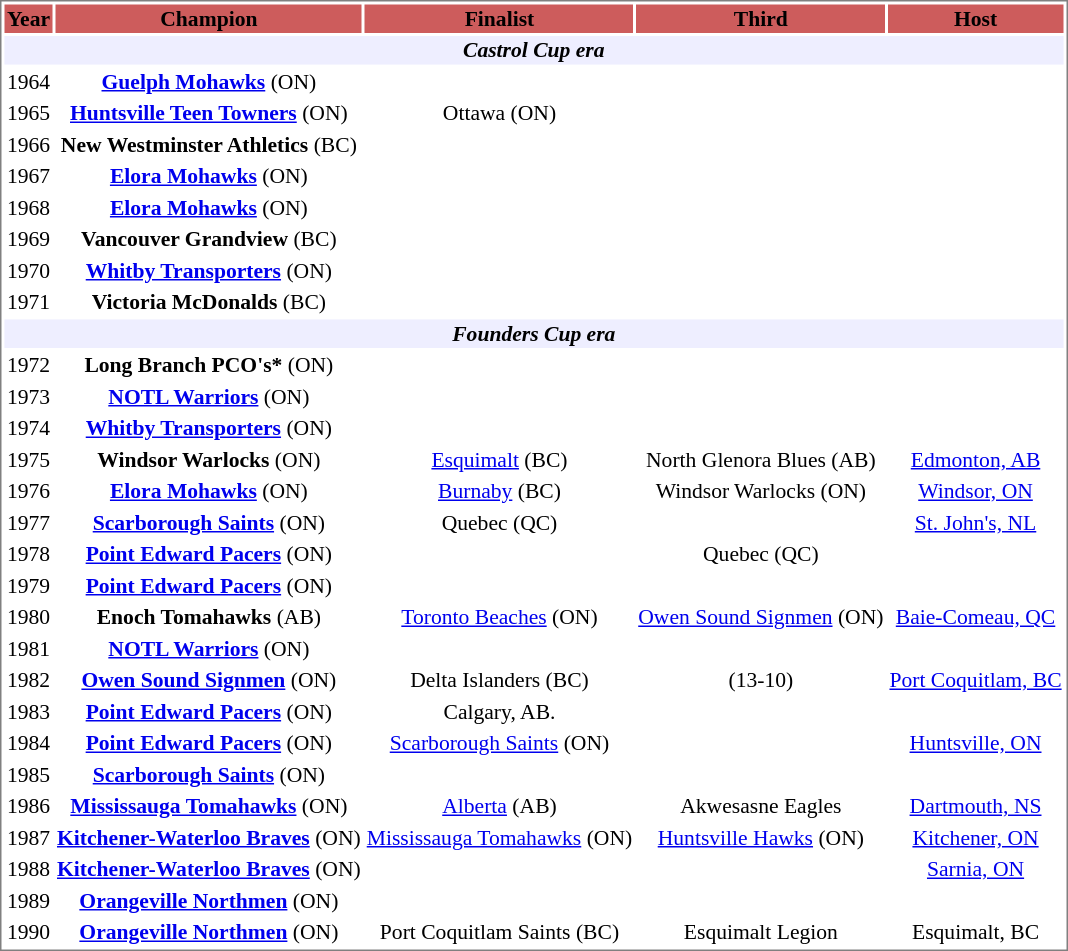<table cellpadding="0">
<tr align="left" style="vertical-align: top">
<td><br><table cellpadding="1" style="font-size: 90%; border: 1px solid gray;">
<tr align="center">
<th style="background: #CD5C5C;" width="30"><strong>Year</strong></th>
<th style="background: #CD5C5C;"><strong>Champion</strong></th>
<th style="background: #CD5C5C;"><strong>Finalist</strong></th>
<th style="background: #CD5C5C;"><strong>Third</strong></th>
<th style="background: #CD5C5C;"><strong>Host</strong></th>
</tr>
<tr align="center" bgcolor="#eeeeff">
<td colspan="5"><strong><em>Castrol Cup era</em></strong></td>
</tr>
<tr align="center">
<td>1964</td>
<td><strong><a href='#'>Guelph Mohawks</a></strong> (ON)</td>
<td></td>
<td></td>
<td></td>
</tr>
<tr align="center">
<td>1965</td>
<td><strong><a href='#'>Huntsville Teen Towners</a></strong> (ON)</td>
<td>Ottawa (ON)</td>
<td></td>
<td></td>
</tr>
<tr align="center">
<td>1966</td>
<td><strong>New Westminster Athletics</strong> (BC)</td>
<td></td>
<td></td>
<td></td>
</tr>
<tr align="center">
<td>1967</td>
<td><strong><a href='#'>Elora Mohawks</a></strong> (ON)</td>
<td></td>
<td></td>
<td></td>
</tr>
<tr align="center">
<td>1968</td>
<td><strong><a href='#'>Elora Mohawks</a></strong> (ON)</td>
<td></td>
<td></td>
<td></td>
</tr>
<tr align="center">
<td>1969</td>
<td><strong>Vancouver Grandview</strong> (BC)</td>
<td></td>
<td></td>
<td></td>
</tr>
<tr align="center">
<td>1970</td>
<td><strong><a href='#'>Whitby Transporters</a></strong> (ON)</td>
<td></td>
<td></td>
<td></td>
</tr>
<tr align="center">
<td>1971</td>
<td><strong>Victoria McDonalds</strong> (BC)</td>
<td></td>
<td></td>
<td></td>
</tr>
<tr align="center" bgcolor="#eeeeff">
<td colspan="5"><strong><em>Founders Cup era</em></strong></td>
</tr>
<tr align="center">
<td>1972</td>
<td><strong>Long Branch PCO's*</strong> (ON)</td>
<td></td>
<td></td>
<td></td>
</tr>
<tr align="center">
<td>1973</td>
<td><strong><a href='#'>NOTL Warriors</a></strong> (ON)</td>
<td></td>
<td></td>
<td></td>
</tr>
<tr align="center">
<td>1974</td>
<td><strong><a href='#'>Whitby Transporters</a></strong> (ON)</td>
<td></td>
<td></td>
<td></td>
</tr>
<tr align="center">
<td>1975</td>
<td><strong>Windsor Warlocks</strong> (ON)</td>
<td><a href='#'>Esquimalt</a> (BC)</td>
<td>North Glenora Blues (AB)</td>
<td><a href='#'>Edmonton, AB</a></td>
</tr>
<tr align="center">
<td>1976</td>
<td><strong><a href='#'>Elora Mohawks</a></strong> (ON)</td>
<td><a href='#'>Burnaby</a> (BC)</td>
<td>Windsor Warlocks (ON)</td>
<td><a href='#'>Windsor, ON</a></td>
</tr>
<tr align="center">
<td>1977</td>
<td><strong><a href='#'>Scarborough Saints</a></strong> (ON)</td>
<td>Quebec (QC)</td>
<td></td>
<td><a href='#'>St. John's, NL</a></td>
</tr>
<tr align="center">
<td>1978</td>
<td><strong><a href='#'>Point Edward Pacers</a></strong> (ON)</td>
<td></td>
<td>Quebec (QC)</td>
<td></td>
</tr>
<tr align="center">
<td>1979</td>
<td><strong><a href='#'>Point Edward Pacers</a></strong> (ON)</td>
<td></td>
<td></td>
<td></td>
</tr>
<tr align="center">
<td>1980</td>
<td><strong>Enoch Tomahawks</strong> (AB)</td>
<td><a href='#'>Toronto Beaches</a> (ON)</td>
<td><a href='#'>Owen Sound Signmen</a> (ON)</td>
<td><a href='#'>Baie-Comeau, QC</a></td>
</tr>
<tr align="center">
<td>1981</td>
<td><strong><a href='#'>NOTL Warriors</a></strong> (ON)</td>
<td></td>
<td></td>
<td></td>
</tr>
<tr align="center">
<td>1982</td>
<td><strong><a href='#'>Owen Sound Signmen</a></strong> (ON)</td>
<td>Delta Islanders (BC)</td>
<td>(13-10)</td>
<td><a href='#'>Port Coquitlam, BC</a></td>
</tr>
<tr align="center">
<td>1983</td>
<td><strong><a href='#'>Point Edward Pacers</a></strong> (ON)</td>
<td>Calgary, AB.</td>
<td></td>
</tr>
<tr align="center">
<td>1984</td>
<td><strong><a href='#'>Point Edward Pacers</a></strong> (ON)</td>
<td><a href='#'>Scarborough Saints</a> (ON)</td>
<td></td>
<td><a href='#'>Huntsville, ON</a></td>
</tr>
<tr align="center">
<td>1985</td>
<td><strong><a href='#'>Scarborough Saints</a></strong> (ON)</td>
<td></td>
<td></td>
<td></td>
</tr>
<tr align="center">
<td>1986</td>
<td><strong><a href='#'>Mississauga Tomahawks</a></strong> (ON)</td>
<td><a href='#'>Alberta</a> (AB)</td>
<td>Akwesasne Eagles</td>
<td><a href='#'>Dartmouth, NS</a></td>
</tr>
<tr align="center">
<td>1987</td>
<td><strong><a href='#'>Kitchener-Waterloo Braves</a></strong> (ON)</td>
<td><a href='#'>Mississauga Tomahawks</a> (ON)</td>
<td><a href='#'>Huntsville Hawks</a> (ON)</td>
<td><a href='#'>Kitchener, ON</a></td>
</tr>
<tr align="center">
<td>1988</td>
<td><strong><a href='#'>Kitchener-Waterloo Braves</a></strong> (ON)</td>
<td></td>
<td></td>
<td><a href='#'>Sarnia, ON</a></td>
</tr>
<tr align="center">
<td>1989</td>
<td><strong><a href='#'>Orangeville Northmen</a></strong> (ON)</td>
<td></td>
<td></td>
<td></td>
</tr>
<tr align="center">
<td>1990</td>
<td><strong><a href='#'>Orangeville Northmen</a></strong> (ON)</td>
<td>Port Coquitlam Saints (BC)</td>
<td>Esquimalt Legion</td>
<td>Esquimalt, BC</td>
</tr>
</table>
</td>
</tr>
</table>
